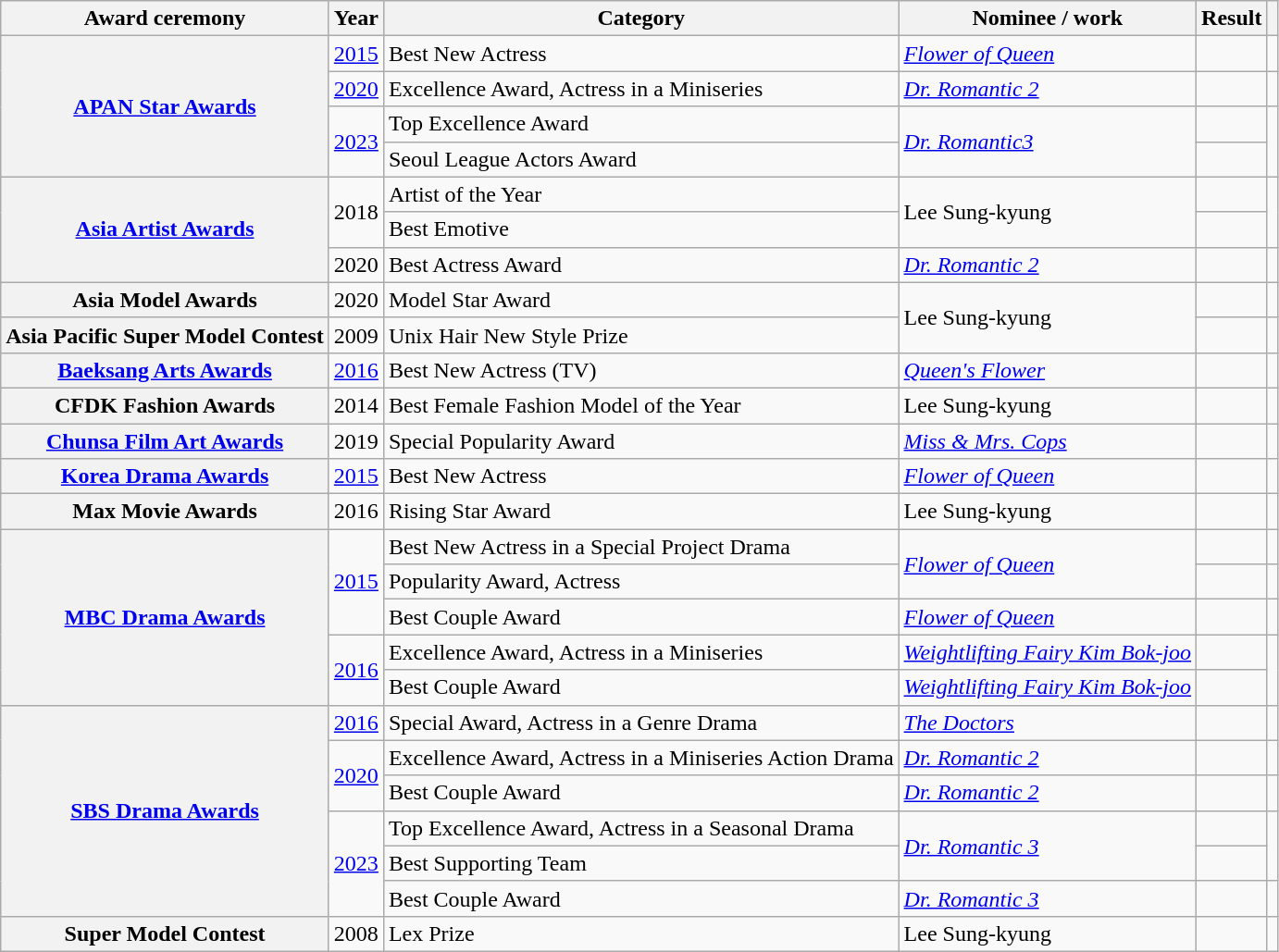<table class="wikitable plainrowheaders sortable">
<tr>
<th scope="col">Award ceremony</th>
<th scope="col">Year</th>
<th scope="col">Category</th>
<th scope="col">Nominee / work</th>
<th scope="col">Result</th>
<th scope="col" class="unsortable"></th>
</tr>
<tr>
<th scope="row" rowspan="4"><a href='#'>APAN Star Awards</a></th>
<td style="text-align:center"><a href='#'>2015</a></td>
<td>Best New Actress</td>
<td><em><a href='#'>Flower of Queen</a></em></td>
<td></td>
<td style="text-align:center"></td>
</tr>
<tr>
<td style="text-align:center"><a href='#'>2020</a></td>
<td>Excellence Award, Actress in a Miniseries</td>
<td><em><a href='#'>Dr. Romantic 2</a></em></td>
<td></td>
<td style="text-align:center"></td>
</tr>
<tr>
<td rowspan="2" style="text-align:center"><a href='#'>2023</a></td>
<td>Top Excellence Award</td>
<td rowspan="2"><em><a href='#'>Dr. Romantic3</a></em></td>
<td></td>
<td rowspan="2" style="text-align:center"></td>
</tr>
<tr>
<td>Seoul League Actors Award</td>
<td></td>
</tr>
<tr>
<th scope="row" rowspan="3"><a href='#'>Asia Artist Awards</a></th>
<td rowspan="2" style="text-align:center">2018</td>
<td>Artist of the Year</td>
<td rowspan="2">Lee Sung-kyung</td>
<td></td>
<td rowspan="2" style="text-align:center"></td>
</tr>
<tr>
<td>Best Emotive</td>
<td></td>
</tr>
<tr>
<td style="text-align:center">2020</td>
<td>Best Actress Award</td>
<td><em><a href='#'>Dr. Romantic 2</a></em></td>
<td></td>
<td style="text-align:center"></td>
</tr>
<tr>
<th scope="row">Asia Model Awards</th>
<td style="text-align:center">2020</td>
<td>Model Star Award</td>
<td rowspan="2">Lee Sung-kyung</td>
<td></td>
<td style="text-align:center"></td>
</tr>
<tr>
<th scope="row">Asia Pacific Super Model Contest</th>
<td style="text-align:center">2009</td>
<td>Unix Hair New Style Prize</td>
<td></td>
<td style="text-align:center"></td>
</tr>
<tr>
<th scope="row"><a href='#'>Baeksang Arts Awards</a></th>
<td style="text-align:center"><a href='#'>2016</a></td>
<td>Best New Actress (TV)</td>
<td><em><a href='#'>Queen's Flower</a></em></td>
<td></td>
<td style="text-align:center"></td>
</tr>
<tr>
<th scope="row">CFDK Fashion Awards</th>
<td style="text-align:center">2014</td>
<td>Best Female Fashion Model of the Year</td>
<td>Lee Sung-kyung</td>
<td></td>
<td style="text-align:center"></td>
</tr>
<tr>
<th scope="row"><a href='#'>Chunsa Film Art Awards</a></th>
<td style="text-align:center">2019</td>
<td>Special Popularity Award</td>
<td><em><a href='#'>Miss & Mrs. Cops</a></em></td>
<td></td>
<td style="text-align:center"></td>
</tr>
<tr>
<th scope="row"><a href='#'>Korea Drama Awards</a></th>
<td style="text-align:center"><a href='#'>2015</a></td>
<td>Best New Actress</td>
<td><em><a href='#'>Flower of Queen</a></em></td>
<td></td>
<td style="text-align:center"></td>
</tr>
<tr>
<th scope="row">Max Movie Awards</th>
<td style="text-align:center">2016</td>
<td>Rising Star Award</td>
<td>Lee Sung-kyung</td>
<td></td>
<td style="text-align:center"></td>
</tr>
<tr>
<th scope="row" rowspan="5"><a href='#'>MBC Drama Awards</a></th>
<td rowspan="3" style="text-align:center"><a href='#'>2015</a></td>
<td>Best New Actress in a Special Project Drama</td>
<td rowspan="2"><em><a href='#'>Flower of Queen</a></em></td>
<td></td>
<td style="text-align:center"></td>
</tr>
<tr>
<td>Popularity Award, Actress</td>
<td></td>
<td style="text-align:center"></td>
</tr>
<tr>
<td>Best Couple Award</td>
<td><em><a href='#'>Flower of Queen</a></em> </td>
<td></td>
<td style="text-align:center"></td>
</tr>
<tr>
<td rowspan="2" style="text-align:center"><a href='#'>2016</a></td>
<td>Excellence Award, Actress in a Miniseries</td>
<td><em><a href='#'>Weightlifting Fairy Kim Bok-joo</a></em></td>
<td></td>
<td rowspan="2" style="text-align:center"></td>
</tr>
<tr>
<td>Best Couple Award</td>
<td><em><a href='#'>Weightlifting Fairy Kim Bok-joo</a></em> </td>
<td></td>
</tr>
<tr>
<th scope="row" rowspan="6"><a href='#'>SBS Drama Awards</a></th>
<td style="text-align:center"><a href='#'>2016</a></td>
<td>Special Award, Actress in a Genre Drama</td>
<td><em><a href='#'>The Doctors</a></em></td>
<td></td>
<td style="text-align:center"></td>
</tr>
<tr>
<td rowspan="2" style="text-align:center"><a href='#'>2020</a></td>
<td>Excellence Award, Actress in a Miniseries Action Drama</td>
<td><em><a href='#'>Dr. Romantic 2</a></em></td>
<td></td>
<td style="text-align:center"></td>
</tr>
<tr>
<td>Best Couple Award</td>
<td><em><a href='#'>Dr. Romantic 2</a></em> </td>
<td></td>
<td style="text-align:center"></td>
</tr>
<tr>
<td rowspan="3" style="text-align:center"><a href='#'>2023</a></td>
<td>Top Excellence Award, Actress in a Seasonal Drama</td>
<td rowspan="2"><em><a href='#'>Dr. Romantic 3</a></em></td>
<td></td>
<td rowspan="2" style="text-align:center"></td>
</tr>
<tr>
<td>Best Supporting Team</td>
<td></td>
</tr>
<tr>
<td>Best Couple Award</td>
<td><em><a href='#'>Dr. Romantic 3</a></em> </td>
<td></td>
<td style="text-align:center"></td>
</tr>
<tr>
<th scope="row">Super Model Contest</th>
<td style="text-align:center">2008</td>
<td>Lex Prize</td>
<td>Lee Sung-kyung</td>
<td></td>
<td style="text-align:center"></td>
</tr>
</table>
